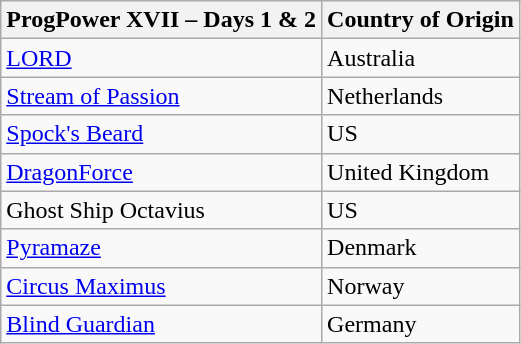<table class="wikitable">
<tr>
<th>ProgPower XVII – Days 1 & 2</th>
<th>Country of Origin</th>
</tr>
<tr>
<td><a href='#'>LORD</a></td>
<td>Australia</td>
</tr>
<tr>
<td><a href='#'>Stream of Passion</a></td>
<td>Netherlands</td>
</tr>
<tr>
<td><a href='#'>Spock's Beard</a></td>
<td>US</td>
</tr>
<tr>
<td><a href='#'>DragonForce</a></td>
<td>United Kingdom</td>
</tr>
<tr>
<td>Ghost Ship Octavius</td>
<td>US</td>
</tr>
<tr>
<td><a href='#'>Pyramaze</a></td>
<td>Denmark</td>
</tr>
<tr>
<td><a href='#'>Circus Maximus</a></td>
<td>Norway</td>
</tr>
<tr>
<td><a href='#'>Blind Guardian</a></td>
<td>Germany</td>
</tr>
</table>
